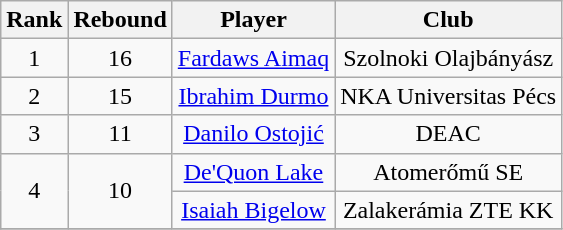<table class="wikitable sortable" style="text-align:center">
<tr>
<th>Rank</th>
<th>Rebound</th>
<th>Player</th>
<th>Club</th>
</tr>
<tr>
<td>1</td>
<td>16</td>
<td><a href='#'>Fardaws Aimaq</a></td>
<td>Szolnoki Olajbányász</td>
</tr>
<tr>
<td>2</td>
<td>15</td>
<td><a href='#'>Ibrahim Durmo</a></td>
<td>NKA Universitas Pécs</td>
</tr>
<tr>
<td>3</td>
<td>11</td>
<td><a href='#'>Danilo Ostojić</a></td>
<td>DEAC</td>
</tr>
<tr>
<td rowspan="2">4</td>
<td rowspan="2">10</td>
<td><a href='#'>De'Quon Lake</a></td>
<td>Atomerőmű SE</td>
</tr>
<tr>
<td><a href='#'>Isaiah Bigelow</a></td>
<td>Zalakerámia ZTE KK</td>
</tr>
<tr>
</tr>
</table>
